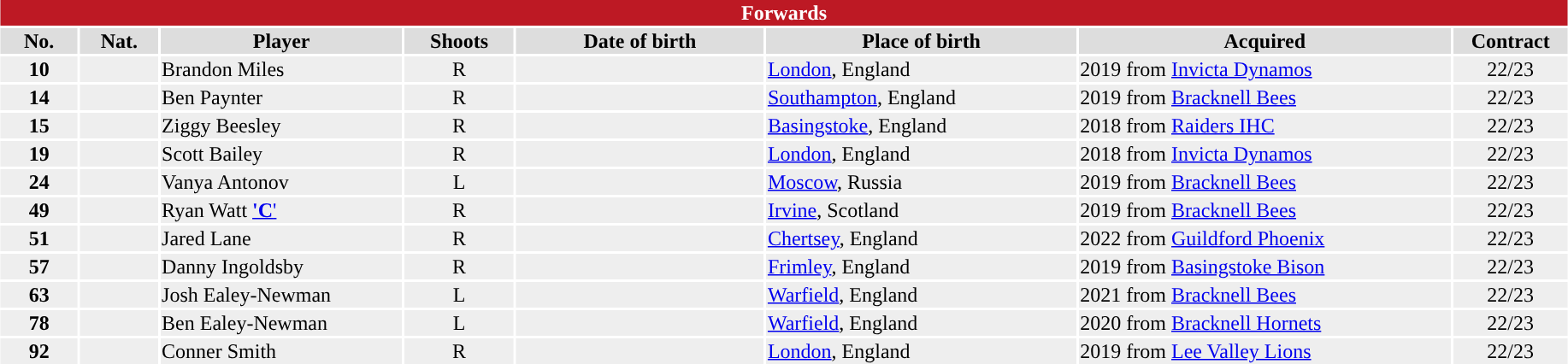<table class="toccolours"  style="width:97%; clear:both; margin:1.5em auto; text-align:center;">
<tr style="background:#ddd;">
<th colspan="11" style="background:#bd1924; color:white;”">Forwards</th>
</tr>
<tr style="background:#ddd;">
<th width=5%>No.</th>
<th width=5%>Nat.</th>
<th !width=22%>Player</th>
<th width=7%>Shoots</th>
<th width=16%>Date of birth</th>
<th width=20%>Place of birth</th>
<th width=24%>Acquired</th>
<td><strong>Contract</strong></td>
</tr>
<tr style="background:#eee;">
<td><strong>10</strong></td>
<td></td>
<td align=left>Brandon Miles</td>
<td>R</td>
<td align=left></td>
<td align=left><a href='#'>London</a>, England</td>
<td align=left>2019 from <a href='#'>Invicta Dynamos</a></td>
<td>22/23</td>
</tr>
<tr style="background:#eee;">
<td><strong>14</strong></td>
<td></td>
<td align=left>Ben Paynter</td>
<td>R</td>
<td align=left></td>
<td align=left><a href='#'>Southampton</a>, England</td>
<td align=left>2019 from <a href='#'>Bracknell Bees</a></td>
<td>22/23</td>
</tr>
<tr style="background:#eee;">
<td><strong>15</strong></td>
<td></td>
<td align=left>Ziggy Beesley</td>
<td>R</td>
<td align=left></td>
<td align=left><a href='#'>Basingstoke</a>, England</td>
<td align=left>2018 from <a href='#'>Raiders IHC</a></td>
<td>22/23</td>
</tr>
<tr style="background:#eee;">
<td><strong>19</strong></td>
<td></td>
<td align=left>Scott Bailey</td>
<td>R</td>
<td align=left></td>
<td align=left><a href='#'>London</a>, England</td>
<td align=left>2018 from <a href='#'>Invicta Dynamos</a></td>
<td>22/23</td>
</tr>
<tr style="background:#eee;">
<td><strong>24</strong></td>
<td></td>
<td align=left>Vanya Antonov</td>
<td>L</td>
<td align=left></td>
<td align=left><a href='#'>Moscow</a>, Russia</td>
<td align=left>2019 from <a href='#'>Bracknell Bees</a></td>
<td>22/23</td>
</tr>
<tr style="background:#eee;">
<td><strong>49</strong></td>
<td></td>
<td align=left>Ryan Watt <a href='#'><strong>'C</strong>'</a></td>
<td>R</td>
<td align=left></td>
<td align=left><a href='#'>Irvine</a>, Scotland</td>
<td align=left>2019 from <a href='#'>Bracknell Bees</a></td>
<td>22/23</td>
</tr>
<tr style="background:#eee;">
<td><strong>51</strong></td>
<td></td>
<td align=left>Jared Lane</td>
<td>R</td>
<td align=left></td>
<td align=left><a href='#'>Chertsey</a>, England</td>
<td align=left>2022 from <a href='#'>Guildford Phoenix</a></td>
<td>22/23</td>
</tr>
<tr style="background:#eee;">
<td><strong>57</strong></td>
<td></td>
<td align=left>Danny Ingoldsby</td>
<td>R</td>
<td align=left></td>
<td align=left><a href='#'>Frimley</a>, England</td>
<td align=left>2019 from <a href='#'>Basingstoke Bison</a></td>
<td>22/23</td>
</tr>
<tr style="background:#eee;">
<td><strong>63</strong></td>
<td></td>
<td align=left>Josh Ealey-Newman</td>
<td>L</td>
<td align=left></td>
<td align=left><a href='#'>Warfield</a>, England</td>
<td align=left>2021 from <a href='#'>Bracknell Bees</a></td>
<td>22/23</td>
</tr>
<tr style="background:#eee;">
<td><strong>78</strong></td>
<td></td>
<td align=left>Ben Ealey-Newman</td>
<td>L</td>
<td align=left></td>
<td align=left><a href='#'>Warfield</a>, England</td>
<td align=left>2020 from <a href='#'>Bracknell Hornets</a></td>
<td>22/23</td>
</tr>
<tr style="background:#eee;">
<td><strong>92</strong></td>
<td></td>
<td align=left>Conner Smith</td>
<td>R</td>
<td align=left></td>
<td align=left><a href='#'>London</a>, England</td>
<td align=left>2019 from <a href='#'>Lee Valley Lions</a></td>
<td>22/23</td>
</tr>
</table>
